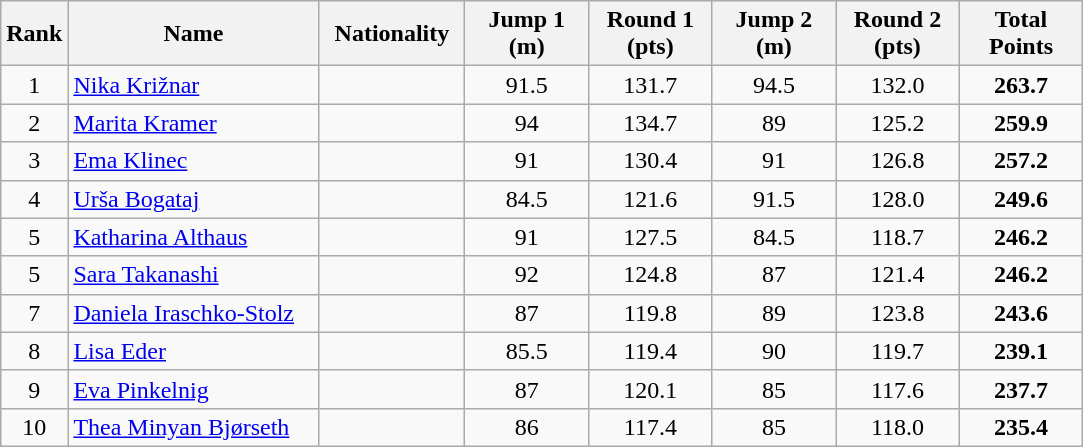<table class="wikitable sortable" style="text-align: center;">
<tr>
<th>Rank</th>
<th width=160>Name</th>
<th width=90>Nationality</th>
<th width=75>Jump 1 (m)</th>
<th width=75>Round 1 (pts)</th>
<th width=75>Jump 2 (m)</th>
<th width=75>Round 2 (pts)</th>
<th width=75>Total Points</th>
</tr>
<tr>
<td>1</td>
<td align=left><a href='#'>Nika Križnar</a></td>
<td align=left></td>
<td>91.5</td>
<td>131.7</td>
<td>94.5</td>
<td>132.0</td>
<td><strong>263.7</strong></td>
</tr>
<tr>
<td>2</td>
<td align=left><a href='#'>Marita Kramer</a></td>
<td align=left></td>
<td>94</td>
<td>134.7</td>
<td>89</td>
<td>125.2</td>
<td><strong>259.9</strong></td>
</tr>
<tr>
<td>3</td>
<td align=left><a href='#'>Ema Klinec</a></td>
<td align=left></td>
<td>91</td>
<td>130.4</td>
<td>91</td>
<td>126.8</td>
<td><strong>257.2</strong></td>
</tr>
<tr>
<td>4</td>
<td align=left><a href='#'>Urša Bogataj</a></td>
<td align=left></td>
<td>84.5</td>
<td>121.6</td>
<td>91.5</td>
<td>128.0</td>
<td><strong>249.6</strong></td>
</tr>
<tr>
<td>5</td>
<td align=left><a href='#'>Katharina Althaus</a></td>
<td align=left></td>
<td>91</td>
<td>127.5</td>
<td>84.5</td>
<td>118.7</td>
<td><strong>246.2</strong></td>
</tr>
<tr>
<td>5</td>
<td align=left><a href='#'>Sara Takanashi </a></td>
<td align=left></td>
<td>92</td>
<td>124.8</td>
<td>87</td>
<td>121.4</td>
<td><strong>246.2</strong></td>
</tr>
<tr>
<td>7</td>
<td align=left><a href='#'>Daniela Iraschko-Stolz</a></td>
<td align=left></td>
<td>87</td>
<td>119.8</td>
<td>89</td>
<td>123.8</td>
<td><strong>243.6</strong></td>
</tr>
<tr>
<td>8</td>
<td align=left><a href='#'>Lisa Eder</a></td>
<td align=left></td>
<td>85.5</td>
<td>119.4</td>
<td>90</td>
<td>119.7</td>
<td><strong>239.1</strong></td>
</tr>
<tr>
<td>9</td>
<td align=left><a href='#'>Eva Pinkelnig</a></td>
<td align=left></td>
<td>87</td>
<td>120.1</td>
<td>85</td>
<td>117.6</td>
<td><strong>237.7</strong></td>
</tr>
<tr>
<td>10</td>
<td align=left><a href='#'>Thea Minyan Bjørseth</a></td>
<td align=left></td>
<td>86</td>
<td>117.4</td>
<td>85</td>
<td>118.0</td>
<td><strong>235.4</strong></td>
</tr>
</table>
